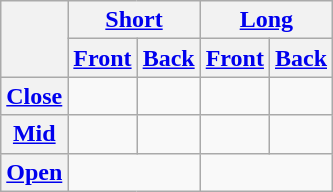<table class="wikitable" style="text-align:center;">
<tr>
<th rowspan=2></th>
<th colspan=2><a href='#'>Short</a></th>
<th colspan=2><a href='#'>Long</a></th>
</tr>
<tr>
<th><a href='#'>Front</a></th>
<th><a href='#'>Back</a></th>
<th><a href='#'>Front</a></th>
<th><a href='#'>Back</a></th>
</tr>
<tr>
<th><a href='#'>Close</a></th>
<td></td>
<td></td>
<td></td>
<td></td>
</tr>
<tr>
<th><a href='#'>Mid</a></th>
<td></td>
<td></td>
<td></td>
<td></td>
</tr>
<tr>
<th><a href='#'>Open</a></th>
<td colspan=2></td>
<td colspan=2></td>
</tr>
</table>
